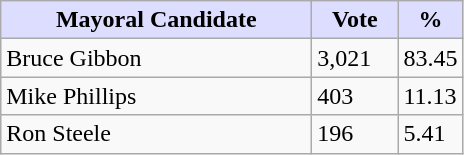<table class="wikitable">
<tr>
<th style="background:#ddf; width:200px;">Mayoral Candidate </th>
<th style="background:#ddf; width:50px;">Vote</th>
<th style="background:#ddf; width:30px;">%</th>
</tr>
<tr>
<td>Bruce Gibbon</td>
<td>3,021</td>
<td>83.45</td>
</tr>
<tr>
<td>Mike Phillips</td>
<td>403</td>
<td>11.13</td>
</tr>
<tr>
<td>Ron Steele</td>
<td>196</td>
<td>5.41</td>
</tr>
</table>
